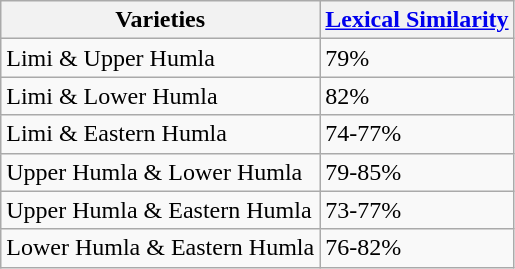<table class="wikitable">
<tr>
<th>Varieties</th>
<th><a href='#'>Lexical Similarity</a></th>
</tr>
<tr>
<td>Limi & Upper Humla</td>
<td>79%</td>
</tr>
<tr>
<td>Limi & Lower Humla</td>
<td>82%</td>
</tr>
<tr>
<td>Limi & Eastern Humla</td>
<td>74-77%</td>
</tr>
<tr>
<td>Upper Humla & Lower Humla</td>
<td>79-85%</td>
</tr>
<tr>
<td>Upper Humla & Eastern Humla</td>
<td>73-77%</td>
</tr>
<tr>
<td>Lower Humla & Eastern Humla</td>
<td>76-82%</td>
</tr>
</table>
